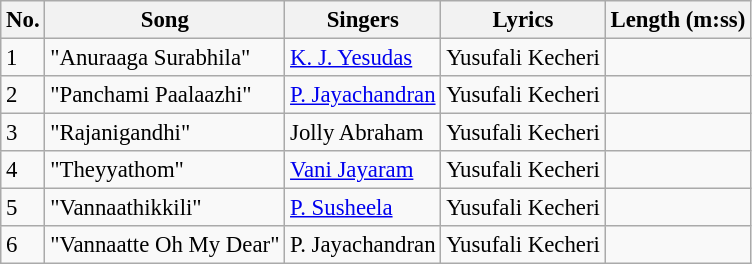<table class="wikitable" style="font-size:95%;">
<tr>
<th>No.</th>
<th>Song</th>
<th>Singers</th>
<th>Lyrics</th>
<th>Length (m:ss)</th>
</tr>
<tr>
<td>1</td>
<td>"Anuraaga Surabhila"</td>
<td><a href='#'>K. J. Yesudas</a></td>
<td>Yusufali Kecheri</td>
<td></td>
</tr>
<tr>
<td>2</td>
<td>"Panchami Paalaazhi"</td>
<td><a href='#'>P. Jayachandran</a></td>
<td>Yusufali Kecheri</td>
<td></td>
</tr>
<tr>
<td>3</td>
<td>"Rajanigandhi"</td>
<td>Jolly Abraham</td>
<td>Yusufali Kecheri</td>
<td></td>
</tr>
<tr>
<td>4</td>
<td>"Theyyathom"</td>
<td><a href='#'>Vani Jayaram</a></td>
<td>Yusufali Kecheri</td>
<td></td>
</tr>
<tr>
<td>5</td>
<td>"Vannaathikkili"</td>
<td><a href='#'>P. Susheela</a></td>
<td>Yusufali Kecheri</td>
<td></td>
</tr>
<tr>
<td>6</td>
<td>"Vannaatte Oh My Dear"</td>
<td>P. Jayachandran</td>
<td>Yusufali Kecheri</td>
<td></td>
</tr>
</table>
